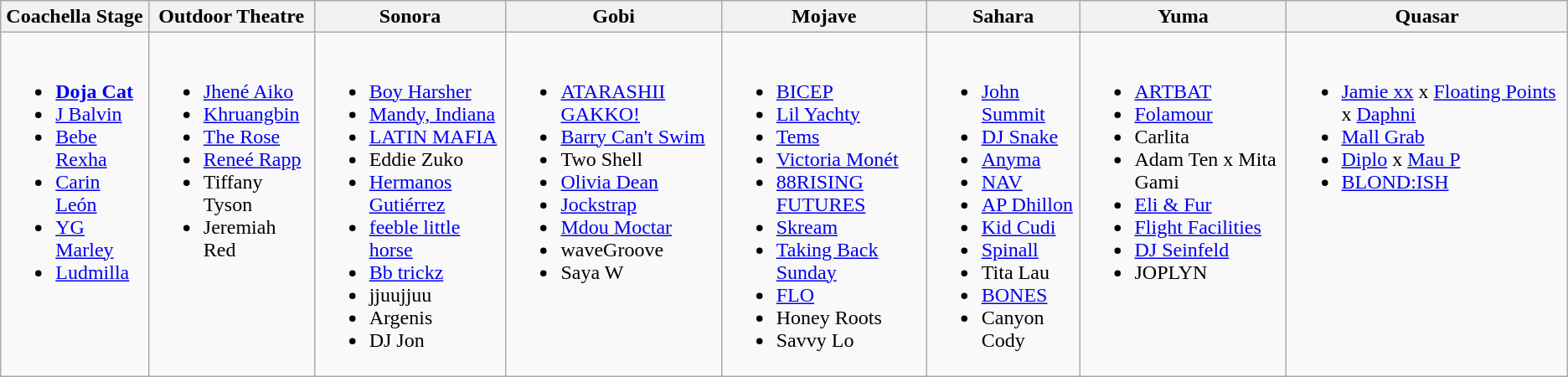<table class="wikitable">
<tr>
<th>Coachella Stage</th>
<th>Outdoor Theatre</th>
<th>Sonora</th>
<th>Gobi</th>
<th>Mojave</th>
<th>Sahara</th>
<th>Yuma</th>
<th>Quasar</th>
</tr>
<tr valign="top">
<td><br><ul><li><strong><a href='#'>Doja Cat</a></strong></li><li><a href='#'>J Balvin</a></li><li><a href='#'>Bebe Rexha</a></li><li><a href='#'>Carin León</a></li><li><a href='#'>YG Marley</a></li><li><a href='#'>Ludmilla</a></li></ul></td>
<td><br><ul><li><a href='#'>Jhené Aiko</a></li><li><a href='#'>Khruangbin</a></li><li><a href='#'>The Rose</a></li><li><a href='#'>Reneé Rapp</a></li><li>Tiffany Tyson </li><li>Jeremiah Red </li></ul></td>
<td><br><ul><li><a href='#'>Boy Harsher</a></li><li><a href='#'>Mandy, Indiana</a></li><li><a href='#'>LATIN MAFIA</a></li><li>Eddie Zuko</li><li><a href='#'>Hermanos Gutiérrez</a></li><li><a href='#'>feeble little horse</a></li><li><a href='#'>Bb trickz</a></li><li>jjuujjuu</li><li>Argenis </li><li>DJ Jon </li></ul></td>
<td><br><ul><li><a href='#'>ATARASHII GAKKO!</a></li><li><a href='#'>Barry Can't Swim</a></li><li>Two Shell</li><li><a href='#'>Olivia Dean</a></li><li><a href='#'>Jockstrap</a></li><li><a href='#'>Mdou Moctar</a></li><li>waveGroove </li><li>Saya W </li></ul></td>
<td><br><ul><li><a href='#'>BICEP</a></li><li><a href='#'>Lil Yachty</a></li><li><a href='#'>Tems</a></li><li><a href='#'>Victoria Monét</a></li><li><a href='#'>88RISING FUTURES</a> </li><li><a href='#'>Skream</a> </li><li><a href='#'>Taking Back Sunday</a></li><li><a href='#'>FLO</a></li><li>Honey Roots </li><li>Savvy Lo </li></ul></td>
<td><br><ul><li><a href='#'>John Summit</a></li><li><a href='#'>DJ Snake</a></li><li><a href='#'>Anyma</a></li><li><a href='#'>NAV</a></li><li><a href='#'>AP Dhillon</a> </li><li><a href='#'>Kid Cudi</a> </li><li><a href='#'>Spinall</a></li><li>Tita Lau</li><li><a href='#'>BONES</a> </li><li>Canyon Cody </li></ul></td>
<td><br><ul><li><a href='#'>ARTBAT</a></li><li><a href='#'>Folamour</a></li><li>Carlita</li><li>Adam Ten x Mita Gami</li><li><a href='#'>Eli & Fur</a></li><li><a href='#'>Flight Facilities</a></li><li><a href='#'>DJ Seinfeld</a></li><li>JOPLYN</li></ul></td>
<td><br><ul><li><a href='#'>Jamie xx</a> x <a href='#'>Floating Points</a> x <a href='#'>Daphni</a> </li><li><a href='#'>Mall Grab</a> </li><li><a href='#'>Diplo</a> x <a href='#'>Mau P</a> </li><li><a href='#'>BLOND:ISH</a> </li></ul></td>
</tr>
</table>
